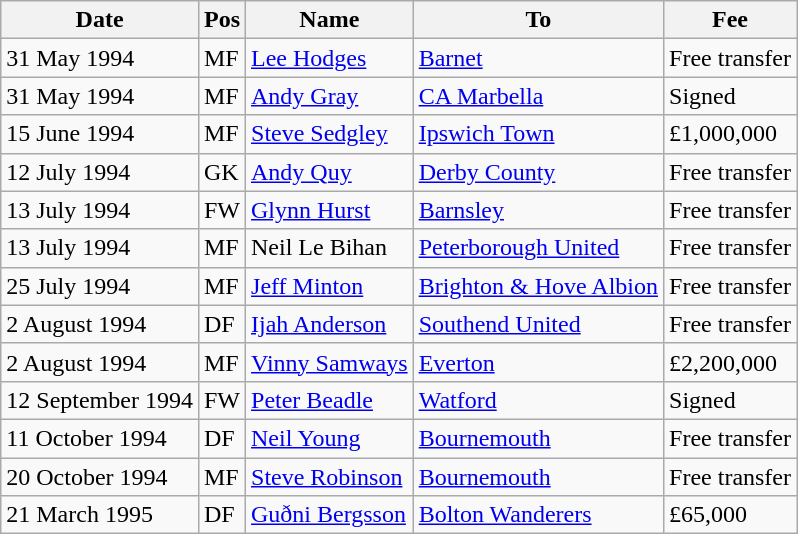<table class="wikitable">
<tr>
<th>Date</th>
<th>Pos</th>
<th>Name</th>
<th>To</th>
<th>Fee</th>
</tr>
<tr>
<td>31 May 1994</td>
<td>MF</td>
<td> <a href='#'>Lee Hodges</a></td>
<td> <a href='#'>Barnet</a></td>
<td>Free transfer</td>
</tr>
<tr>
<td>31 May 1994</td>
<td>MF</td>
<td> <a href='#'>Andy Gray</a></td>
<td> <a href='#'>CA Marbella</a></td>
<td>Signed</td>
</tr>
<tr>
<td>15 June 1994</td>
<td>MF</td>
<td> <a href='#'>Steve Sedgley</a></td>
<td> <a href='#'>Ipswich Town</a></td>
<td>£1,000,000</td>
</tr>
<tr>
<td>12 July 1994</td>
<td>GK</td>
<td> <a href='#'>Andy Quy</a></td>
<td> <a href='#'>Derby County</a></td>
<td>Free transfer</td>
</tr>
<tr>
<td>13 July 1994</td>
<td>FW</td>
<td> <a href='#'>Glynn Hurst</a></td>
<td> <a href='#'>Barnsley</a></td>
<td>Free transfer</td>
</tr>
<tr>
<td>13 July 1994</td>
<td>MF</td>
<td> Neil Le Bihan</td>
<td> <a href='#'>Peterborough United</a></td>
<td>Free transfer</td>
</tr>
<tr>
<td>25 July 1994</td>
<td>MF</td>
<td> <a href='#'>Jeff Minton</a></td>
<td> <a href='#'>Brighton & Hove Albion</a></td>
<td>Free transfer</td>
</tr>
<tr>
<td>2 August 1994</td>
<td>DF</td>
<td> <a href='#'>Ijah Anderson</a></td>
<td> <a href='#'>Southend United</a></td>
<td>Free transfer</td>
</tr>
<tr>
<td>2 August 1994</td>
<td>MF</td>
<td> <a href='#'>Vinny Samways</a></td>
<td> <a href='#'>Everton</a></td>
<td>£2,200,000</td>
</tr>
<tr>
<td>12 September 1994</td>
<td>FW</td>
<td> <a href='#'>Peter Beadle</a></td>
<td> <a href='#'>Watford</a></td>
<td>Signed</td>
</tr>
<tr>
<td>11 October 1994</td>
<td>DF</td>
<td> <a href='#'>Neil Young</a></td>
<td> <a href='#'>Bournemouth</a></td>
<td>Free transfer</td>
</tr>
<tr>
<td>20 October 1994</td>
<td>MF</td>
<td> <a href='#'>Steve Robinson</a></td>
<td> <a href='#'>Bournemouth</a></td>
<td>Free transfer</td>
</tr>
<tr>
<td>21 March 1995</td>
<td>DF</td>
<td> <a href='#'>Guðni Bergsson</a></td>
<td> <a href='#'>Bolton Wanderers</a></td>
<td>£65,000</td>
</tr>
</table>
